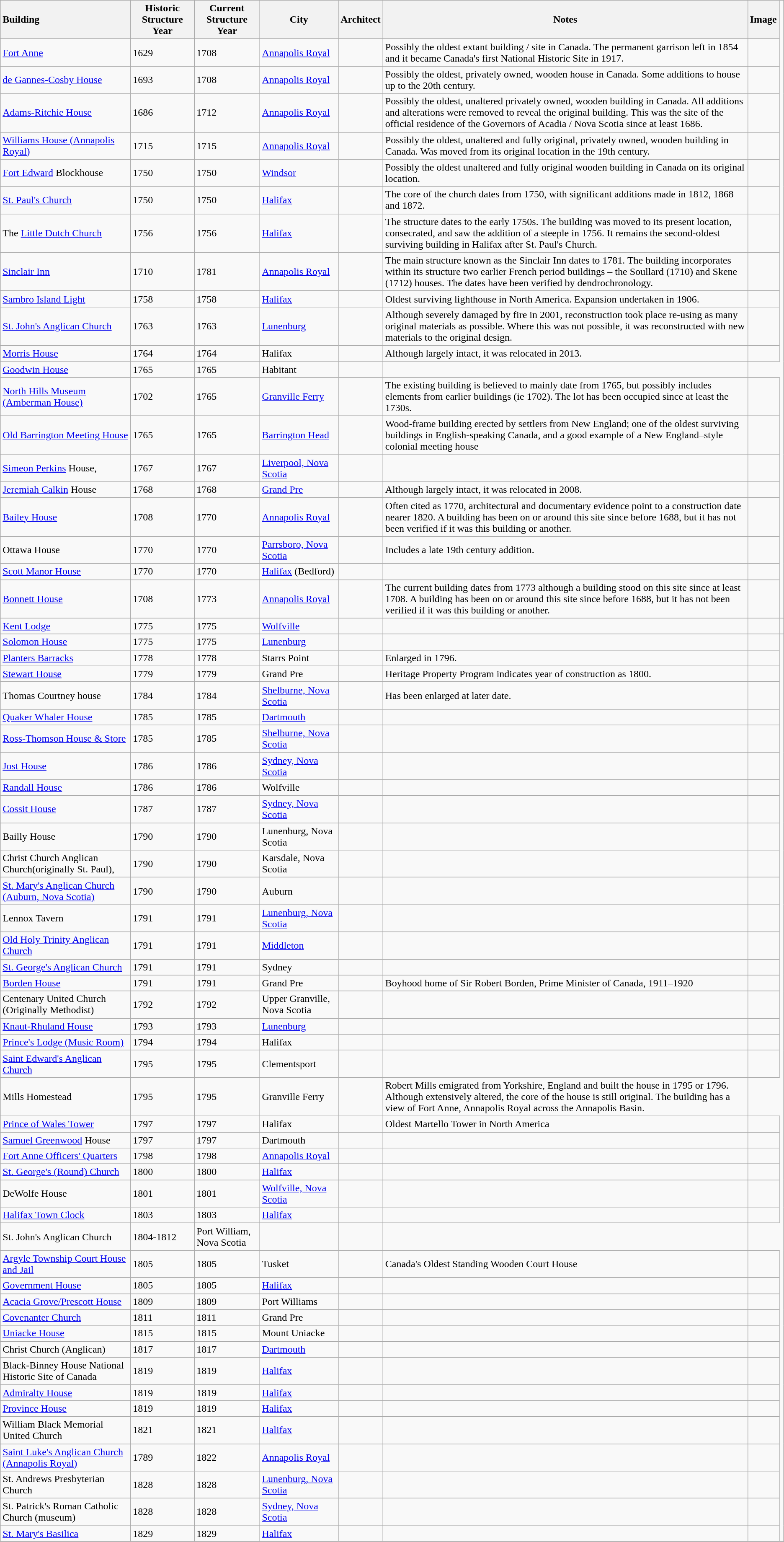<table class="wikitable sortable">
<tr>
<th style="text-align:left;width:200px">Building</th>
<th>Historic Structure Year</th>
<th>Current Structure Year</th>
<th>City</th>
<th>Architect</th>
<th>Notes</th>
<th>Image</th>
</tr>
<tr>
<td><a href='#'>Fort Anne</a></td>
<td>1629</td>
<td>1708</td>
<td><a href='#'>Annapolis Royal</a></td>
<td></td>
<td>Possibly the oldest extant building / site in Canada. The permanent garrison left in 1854 and it became Canada's first National Historic Site in 1917.</td>
<td></td>
</tr>
<tr>
<td><a href='#'>de Gannes-Cosby House</a></td>
<td>1693</td>
<td>1708</td>
<td><a href='#'>Annapolis Royal</a></td>
<td></td>
<td>Possibly the oldest, privately owned, wooden house in Canada. Some additions to house up to the 20th century.</td>
<td></td>
</tr>
<tr>
<td><a href='#'>Adams-Ritchie House</a></td>
<td>1686</td>
<td>1712</td>
<td><a href='#'>Annapolis Royal</a></td>
<td></td>
<td>Possibly the oldest, unaltered privately owned, wooden building in Canada. All additions and alterations were removed to reveal the original building. This was the site of the official residence of the Governors of Acadia / Nova Scotia since at least 1686.</td>
<td></td>
</tr>
<tr>
<td><a href='#'>Williams House (Annapolis Royal)</a></td>
<td>1715</td>
<td>1715</td>
<td><a href='#'>Annapolis Royal</a></td>
<td></td>
<td>Possibly the oldest, unaltered and fully original, privately owned, wooden building in Canada. Was moved from its original location in the 19th century.</td>
<td></td>
</tr>
<tr>
<td><a href='#'>Fort Edward</a> Blockhouse</td>
<td>1750</td>
<td>1750</td>
<td><a href='#'>Windsor</a></td>
<td></td>
<td>Possibly the oldest unaltered and fully original wooden building in Canada on its original location.</td>
<td></td>
</tr>
<tr>
<td><a href='#'>St. Paul's Church</a></td>
<td>1750</td>
<td>1750</td>
<td><a href='#'>Halifax</a></td>
<td></td>
<td>The core of the church dates from 1750, with significant additions made in 1812, 1868 and 1872.</td>
<td></td>
</tr>
<tr>
<td>The <a href='#'>Little Dutch Church</a></td>
<td>1756</td>
<td>1756</td>
<td><a href='#'>Halifax</a></td>
<td></td>
<td>The structure dates to the early 1750s. The building was moved to its present location, consecrated, and saw the addition of a steeple in 1756. It remains the second-oldest surviving building in Halifax after St. Paul's Church.</td>
<td></td>
</tr>
<tr>
<td><a href='#'>Sinclair Inn</a></td>
<td>1710</td>
<td>1781</td>
<td><a href='#'>Annapolis Royal</a></td>
<td></td>
<td>The main structure known as the Sinclair Inn dates to 1781. The building incorporates within its structure two earlier French period buildings – the Soullard (1710) and Skene (1712) houses. The dates have been verified by dendrochronology.</td>
<td></td>
</tr>
<tr>
<td><a href='#'>Sambro Island Light</a></td>
<td>1758</td>
<td>1758</td>
<td><a href='#'>Halifax</a></td>
<td></td>
<td>Oldest surviving lighthouse in North America. Expansion undertaken in 1906.</td>
<td></td>
</tr>
<tr>
<td><a href='#'>St. John's Anglican Church</a></td>
<td>1763</td>
<td>1763</td>
<td><a href='#'>Lunenburg</a></td>
<td></td>
<td>Although severely damaged by fire in 2001, reconstruction took place re-using as many original materials as possible. Where this was not possible, it was reconstructed with new materials to the original design.</td>
<td></td>
</tr>
<tr>
<td><a href='#'>Morris House</a></td>
<td>1764</td>
<td>1764</td>
<td>Halifax</td>
<td></td>
<td>Although largely intact, it was relocated in 2013.</td>
<td></td>
</tr>
<tr>
<td><a href='#'>Goodwin House</a></td>
<td>1765</td>
<td>1765</td>
<td>Habitant</td>
<td></td>
<td></td>
</tr>
<tr>
<td><a href='#'>North Hills Museum (Amberman House)</a></td>
<td>1702</td>
<td>1765</td>
<td><a href='#'>Granville Ferry</a></td>
<td></td>
<td>The existing building is believed to mainly date from 1765, but possibly includes elements from earlier buildings (ie 1702). The lot has been occupied since at least the 1730s.</td>
<td></td>
</tr>
<tr>
<td><a href='#'>Old Barrington Meeting House</a></td>
<td>1765</td>
<td>1765</td>
<td><a href='#'>Barrington Head</a></td>
<td></td>
<td>Wood-frame building erected by settlers from New England; one of the oldest surviving buildings in English-speaking Canada, and a good example of a New England–style colonial meeting house</td>
<td></td>
</tr>
<tr>
<td><a href='#'>Simeon Perkins</a> House,</td>
<td>1767</td>
<td>1767</td>
<td><a href='#'>Liverpool, Nova Scotia</a></td>
<td></td>
<td></td>
<td></td>
</tr>
<tr>
<td><a href='#'>Jeremiah Calkin</a> House</td>
<td>1768</td>
<td>1768</td>
<td><a href='#'>Grand Pre</a></td>
<td></td>
<td>Although largely intact, it was relocated in 2008.</td>
<td></td>
</tr>
<tr>
<td><a href='#'>Bailey House</a></td>
<td>1708</td>
<td>1770</td>
<td><a href='#'>Annapolis Royal</a></td>
<td></td>
<td>Often cited as 1770, architectural and documentary evidence point to a construction date nearer 1820. A building has been on or around this site since before 1688, but it has not been verified if it was this building or another.</td>
<td></td>
</tr>
<tr>
<td>Ottawa House</td>
<td>1770</td>
<td>1770</td>
<td><a href='#'>Parrsboro, Nova Scotia</a></td>
<td></td>
<td>Includes a late 19th century addition.</td>
<td></td>
</tr>
<tr>
<td><a href='#'>Scott Manor House</a></td>
<td>1770</td>
<td>1770</td>
<td><a href='#'>Halifax</a> (Bedford)</td>
<td></td>
<td></td>
<td></td>
</tr>
<tr>
<td><a href='#'>Bonnett House</a></td>
<td>1708</td>
<td>1773</td>
<td><a href='#'>Annapolis Royal</a></td>
<td></td>
<td>The current building dates from 1773 although a building stood on this site since at least 1708. A building has been on or around this site since before 1688, but it has not been verified if it was this building or another.</td>
<td></td>
</tr>
<tr>
<td><a href='#'>Kent Lodge</a></td>
<td>1775</td>
<td>1775</td>
<td><a href='#'>Wolfville</a></td>
<td></td>
<td></td>
<td></td>
<td></td>
</tr>
<tr>
<td><a href='#'>Solomon House</a></td>
<td>1775</td>
<td>1775</td>
<td><a href='#'>Lunenburg</a></td>
<td></td>
<td></td>
<td></td>
</tr>
<tr>
<td><a href='#'>Planters Barracks</a></td>
<td>1778</td>
<td>1778</td>
<td>Starrs Point</td>
<td></td>
<td>Enlarged in 1796.</td>
<td></td>
</tr>
<tr>
<td><a href='#'>Stewart House</a></td>
<td>1779</td>
<td>1779</td>
<td>Grand Pre</td>
<td></td>
<td>Heritage Property Program indicates year of construction as 1800.</td>
<td></td>
</tr>
<tr>
<td>Thomas Courtney house</td>
<td>1784</td>
<td>1784</td>
<td><a href='#'>Shelburne, Nova Scotia</a></td>
<td></td>
<td>Has been enlarged at later date.</td>
<td></td>
</tr>
<tr>
<td><a href='#'>Quaker Whaler House</a></td>
<td>1785</td>
<td>1785</td>
<td><a href='#'>Dartmouth</a></td>
<td></td>
<td></td>
<td></td>
</tr>
<tr>
<td><a href='#'>Ross-Thomson House & Store</a></td>
<td>1785</td>
<td>1785</td>
<td><a href='#'>Shelburne, Nova Scotia</a></td>
<td></td>
<td></td>
<td></td>
</tr>
<tr>
<td><a href='#'>Jost House</a></td>
<td>1786</td>
<td>1786</td>
<td><a href='#'>Sydney, Nova Scotia</a></td>
<td></td>
<td></td>
<td></td>
</tr>
<tr>
<td><a href='#'>Randall House</a></td>
<td>1786</td>
<td>1786</td>
<td>Wolfville</td>
<td></td>
<td></td>
<td></td>
</tr>
<tr>
<td><a href='#'>Cossit House</a></td>
<td>1787</td>
<td>1787</td>
<td><a href='#'>Sydney, Nova Scotia</a></td>
<td></td>
<td></td>
<td></td>
</tr>
<tr>
<td>Bailly House</td>
<td>1790</td>
<td>1790</td>
<td>Lunenburg, Nova Scotia</td>
<td></td>
<td></td>
<td></td>
</tr>
<tr>
<td>Christ Church Anglican Church(originally St. Paul),</td>
<td>1790</td>
<td>1790</td>
<td>Karsdale, Nova Scotia</td>
<td></td>
<td></td>
<td></td>
</tr>
<tr>
<td><a href='#'>St. Mary's Anglican Church (Auburn, Nova Scotia)</a></td>
<td>1790</td>
<td>1790</td>
<td>Auburn</td>
<td></td>
<td></td>
<td></td>
</tr>
<tr>
<td>Lennox Tavern</td>
<td>1791</td>
<td>1791</td>
<td><a href='#'>Lunenburg, Nova Scotia</a></td>
<td></td>
<td></td>
<td></td>
</tr>
<tr>
<td><a href='#'>Old Holy Trinity Anglican Church</a></td>
<td>1791</td>
<td>1791</td>
<td><a href='#'>Middleton</a></td>
<td></td>
<td></td>
<td></td>
</tr>
<tr>
<td><a href='#'>St. George's Anglican Church</a></td>
<td>1791</td>
<td>1791</td>
<td>Sydney</td>
<td></td>
<td></td>
<td></td>
</tr>
<tr>
<td><a href='#'>Borden House</a></td>
<td>1791</td>
<td>1791</td>
<td>Grand Pre</td>
<td></td>
<td>Boyhood home of Sir Robert Borden, Prime Minister of Canada, 1911–1920</td>
<td></td>
</tr>
<tr>
<td>Centenary United Church (Originally Methodist)</td>
<td>1792</td>
<td>1792</td>
<td>Upper Granville, Nova Scotia</td>
<td></td>
<td></td>
<td></td>
</tr>
<tr>
<td><a href='#'>Knaut-Rhuland House</a></td>
<td>1793</td>
<td>1793</td>
<td><a href='#'>Lunenburg</a></td>
<td></td>
<td></td>
<td></td>
</tr>
<tr>
<td><a href='#'>Prince's Lodge (Music Room)</a></td>
<td>1794</td>
<td>1794</td>
<td>Halifax</td>
<td></td>
<td></td>
<td></td>
</tr>
<tr>
<td><a href='#'>Saint Edward's Anglican Church</a></td>
<td>1795</td>
<td>1795</td>
<td>Clementsport</td>
<td></td>
<td></td>
<td></td>
</tr>
<tr>
<td>Mills Homestead</td>
<td>1795</td>
<td>1795</td>
<td>Granville Ferry</td>
<td></td>
<td>Robert Mills emigrated from Yorkshire, England and built the house in 1795 or 1796. Although extensively altered, the core of the house is still original. The building has a view of Fort Anne, Annapolis Royal across the Annapolis Basin.</td>
</tr>
<tr>
<td><a href='#'>Prince of Wales Tower</a></td>
<td>1797</td>
<td>1797</td>
<td>Halifax</td>
<td></td>
<td>Oldest Martello Tower in North America</td>
<td></td>
</tr>
<tr>
<td><a href='#'>Samuel Greenwood</a> House</td>
<td>1797</td>
<td>1797</td>
<td>Dartmouth</td>
<td></td>
<td></td>
<td></td>
</tr>
<tr>
<td><a href='#'>Fort Anne Officers' Quarters</a></td>
<td>1798</td>
<td>1798</td>
<td><a href='#'>Annapolis Royal</a></td>
<td></td>
<td></td>
<td></td>
</tr>
<tr>
<td><a href='#'>St. George's (Round) Church</a></td>
<td>1800</td>
<td>1800</td>
<td><a href='#'>Halifax</a></td>
<td></td>
<td></td>
<td></td>
</tr>
<tr>
<td>DeWolfe House</td>
<td>1801</td>
<td>1801</td>
<td><a href='#'>Wolfville, Nova Scotia</a></td>
<td></td>
<td></td>
<td></td>
</tr>
<tr>
<td><a href='#'>Halifax Town Clock</a></td>
<td>1803</td>
<td>1803</td>
<td><a href='#'>Halifax</a></td>
<td></td>
<td></td>
<td></td>
</tr>
<tr>
<td>St. John's Anglican Church</td>
<td>1804-1812</td>
<td>Port William, Nova Scotia</td>
<td></td>
<td></td>
<td></td>
</tr>
<tr>
<td><a href='#'>Argyle Township Court House and Jail</a></td>
<td>1805</td>
<td>1805</td>
<td>Tusket</td>
<td></td>
<td>Canada's Oldest Standing Wooden Court House</td>
<td></td>
</tr>
<tr>
<td><a href='#'>Government House</a></td>
<td>1805</td>
<td>1805</td>
<td><a href='#'>Halifax</a></td>
<td></td>
<td></td>
<td></td>
</tr>
<tr>
<td><a href='#'>Acacia Grove/Prescott House</a></td>
<td>1809</td>
<td>1809</td>
<td>Port Williams</td>
<td></td>
<td></td>
<td></td>
</tr>
<tr>
<td><a href='#'>Covenanter Church</a></td>
<td>1811</td>
<td>1811</td>
<td>Grand Pre</td>
<td></td>
<td></td>
<td></td>
</tr>
<tr>
<td><a href='#'>Uniacke House</a></td>
<td>1815</td>
<td>1815</td>
<td>Mount Uniacke</td>
<td></td>
<td></td>
<td></td>
</tr>
<tr>
<td>Christ Church (Anglican)</td>
<td>1817</td>
<td>1817</td>
<td><a href='#'>Dartmouth</a></td>
<td></td>
<td></td>
<td></td>
</tr>
<tr>
<td>Black-Binney House National Historic Site of Canada</td>
<td>1819</td>
<td>1819</td>
<td><a href='#'>Halifax</a></td>
<td></td>
<td></td>
<td></td>
</tr>
<tr>
<td><a href='#'>Admiralty House</a></td>
<td>1819</td>
<td>1819</td>
<td><a href='#'>Halifax</a></td>
<td></td>
<td></td>
<td></td>
</tr>
<tr>
<td><a href='#'>Province House</a></td>
<td>1819</td>
<td>1819</td>
<td><a href='#'>Halifax</a></td>
<td></td>
<td></td>
<td></td>
</tr>
<tr>
<td>William Black Memorial United Church</td>
<td>1821</td>
<td>1821</td>
<td><a href='#'>Halifax</a></td>
<td></td>
<td></td>
<td></td>
</tr>
<tr>
<td><a href='#'>Saint Luke's Anglican Church (Annapolis Royal)</a></td>
<td>1789</td>
<td>1822</td>
<td><a href='#'>Annapolis Royal</a></td>
<td></td>
<td></td>
<td></td>
</tr>
<tr>
<td>St. Andrews Presbyterian Church</td>
<td>1828</td>
<td>1828</td>
<td><a href='#'>Lunenburg, Nova Scotia</a></td>
<td></td>
<td></td>
<td></td>
</tr>
<tr>
<td>St. Patrick's Roman Catholic Church (museum)</td>
<td>1828</td>
<td>1828</td>
<td><a href='#'>Sydney, Nova Scotia</a></td>
<td></td>
<td></td>
<td></td>
</tr>
<tr>
<td><a href='#'>St. Mary's Basilica</a></td>
<td>1829</td>
<td>1829</td>
<td><a href='#'>Halifax</a></td>
<td></td>
<td></td>
<td></td>
</tr>
</table>
